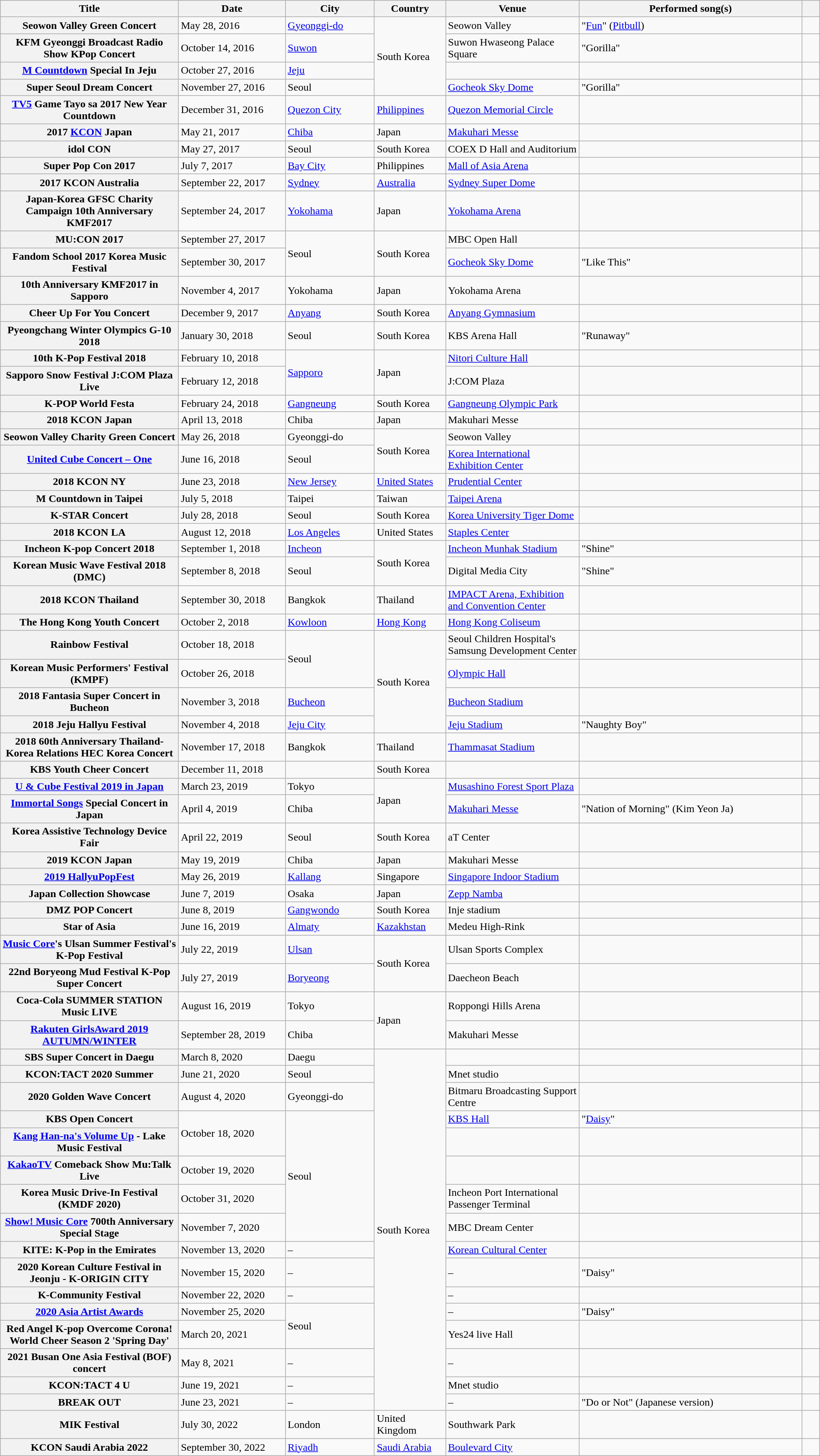<table class="wikitable sortable plainrowheaders">
<tr>
<th style="width:20%;">Title</th>
<th style="width:12%;">Date</th>
<th style="width:10%;">City</th>
<th style="width:8%;">Country</th>
<th style="width:15%;">Venue</th>
<th style="width:25%;">Performed song(s)</th>
<th scope="col" class="unsortable" style="width:2%;"></th>
</tr>
<tr>
<th scope="row">Seowon Valley Green Concert</th>
<td>May 28, 2016</td>
<td><a href='#'>Gyeonggi-do</a></td>
<td rowspan="4">South Korea</td>
<td>Seowon Valley</td>
<td>"<a href='#'>Fun</a>" (<a href='#'>Pitbull</a>)</td>
<td></td>
</tr>
<tr>
<th scope="row">KFM Gyeonggi Broadcast Radio Show KPop Concert</th>
<td>October 14, 2016</td>
<td><a href='#'>Suwon</a></td>
<td>Suwon Hwaseong Palace Square</td>
<td>"Gorilla"</td>
<td></td>
</tr>
<tr>
<th scope="row"><a href='#'>M Countdown</a> Special In Jeju</th>
<td>October 27, 2016</td>
<td><a href='#'>Jeju</a></td>
<td></td>
<td></td>
<td></td>
</tr>
<tr>
<th scope="row">Super Seoul Dream Concert</th>
<td>November 27, 2016</td>
<td>Seoul</td>
<td><a href='#'>Gocheok Sky Dome</a></td>
<td>"Gorilla"</td>
<td></td>
</tr>
<tr>
<th scope="row"><a href='#'>TV5</a> Game Tayo sa 2017 New Year Countdown</th>
<td>December 31, 2016</td>
<td><a href='#'>Quezon City</a></td>
<td><a href='#'>Philippines</a></td>
<td><a href='#'>Quezon Memorial Circle</a></td>
<td></td>
<td></td>
</tr>
<tr>
<th scope="row">2017 <a href='#'>KCON</a> Japan</th>
<td>May 21, 2017</td>
<td><a href='#'>Chiba</a></td>
<td>Japan</td>
<td><a href='#'>Makuhari Messe</a></td>
<td></td>
<td></td>
</tr>
<tr>
<th scope="row">idol CON</th>
<td>May 27, 2017</td>
<td>Seoul</td>
<td>South Korea</td>
<td>COEX D Hall and Auditorium</td>
<td></td>
<td></td>
</tr>
<tr>
<th scope="row">Super Pop Con 2017</th>
<td>July 7, 2017</td>
<td><a href='#'>Bay City</a></td>
<td>Philippines</td>
<td><a href='#'>Mall of Asia Arena</a></td>
<td></td>
<td></td>
</tr>
<tr>
<th scope="row">2017 KCON Australia</th>
<td>September 22, 2017</td>
<td><a href='#'>Sydney</a></td>
<td><a href='#'>Australia</a></td>
<td><a href='#'>Sydney Super Dome</a></td>
<td></td>
<td></td>
</tr>
<tr>
<th scope="row">Japan-Korea GFSC Charity Campaign 10th Anniversary KMF2017</th>
<td>September 24, 2017</td>
<td><a href='#'>Yokohama</a></td>
<td>Japan</td>
<td><a href='#'>Yokohama Arena</a></td>
<td></td>
<td></td>
</tr>
<tr>
<th scope="row">MU:CON 2017</th>
<td>September 27, 2017</td>
<td rowspan="2">Seoul</td>
<td rowspan="2">South Korea</td>
<td>MBC Open Hall</td>
<td></td>
<td></td>
</tr>
<tr>
<th scope="row">Fandom School 2017 Korea Music Festival</th>
<td>September 30, 2017</td>
<td><a href='#'>Gocheok Sky Dome</a></td>
<td>"Like This"</td>
<td></td>
</tr>
<tr>
<th scope="row">10th Anniversary KMF2017 in Sapporo</th>
<td>November 4, 2017</td>
<td>Yokohama</td>
<td>Japan</td>
<td>Yokohama Arena</td>
<td></td>
<td></td>
</tr>
<tr>
<th scope="row">Cheer Up For You Concert</th>
<td>December 9, 2017</td>
<td><a href='#'>Anyang</a></td>
<td>South Korea</td>
<td><a href='#'>Anyang Gymnasium</a></td>
<td></td>
<td></td>
</tr>
<tr>
<th scope="row">Pyeongchang Winter Olympics G-10 2018</th>
<td>January 30, 2018</td>
<td>Seoul</td>
<td>South Korea</td>
<td>KBS Arena Hall</td>
<td>"Runaway"</td>
<td></td>
</tr>
<tr>
<th scope="row">10th K-Pop Festival 2018</th>
<td>February 10, 2018</td>
<td rowspan="2"><a href='#'>Sapporo</a></td>
<td rowspan="2">Japan</td>
<td><a href='#'>Nitori Culture Hall</a></td>
<td></td>
<td></td>
</tr>
<tr>
<th scope="row">Sapporo Snow Festival J:COM Plaza Live</th>
<td>February 12, 2018</td>
<td>J:COM Plaza</td>
<td></td>
<td></td>
</tr>
<tr>
<th scope="row">K-POP World Festa</th>
<td>February 24, 2018</td>
<td><a href='#'>Gangneung</a></td>
<td>South Korea</td>
<td><a href='#'>Gangneung Olympic Park</a></td>
<td></td>
<td></td>
</tr>
<tr>
<th scope="row">2018 KCON Japan</th>
<td>April 13, 2018</td>
<td>Chiba</td>
<td>Japan</td>
<td>Makuhari Messe</td>
<td></td>
<td></td>
</tr>
<tr>
<th scope="row">Seowon Valley Charity Green Concert</th>
<td>May 26, 2018</td>
<td>Gyeonggi-do</td>
<td rowspan="2">South Korea</td>
<td>Seowon Valley</td>
<td></td>
<td></td>
</tr>
<tr>
<th scope="row"><a href='#'>United Cube Concert – One</a></th>
<td>June 16, 2018</td>
<td>Seoul</td>
<td><a href='#'>Korea International Exhibition Center</a></td>
<td></td>
<td></td>
</tr>
<tr>
<th scope="row">2018 KCON NY</th>
<td>June 23, 2018</td>
<td><a href='#'>New Jersey</a></td>
<td><a href='#'>United States</a></td>
<td><a href='#'>Prudential Center</a></td>
<td></td>
<td></td>
</tr>
<tr>
<th scope="row">M Countdown in Taipei</th>
<td>July 5, 2018</td>
<td>Taipei</td>
<td>Taiwan</td>
<td><a href='#'>Taipei Arena</a></td>
<td></td>
<td></td>
</tr>
<tr>
<th scope="row">K-STAR Concert</th>
<td>July 28, 2018</td>
<td>Seoul</td>
<td>South Korea</td>
<td><a href='#'>Korea University Tiger Dome</a></td>
<td></td>
<td></td>
</tr>
<tr>
<th scope="row">2018 KCON LA</th>
<td>August 12, 2018</td>
<td><a href='#'>Los Angeles</a></td>
<td>United States</td>
<td><a href='#'>Staples Center</a></td>
<td></td>
<td></td>
</tr>
<tr>
<th scope="row">Incheon K-pop Concert 2018</th>
<td>September 1, 2018</td>
<td><a href='#'>Incheon</a></td>
<td rowspan="2">South Korea</td>
<td><a href='#'>Incheon Munhak Stadium</a></td>
<td>"Shine"</td>
<td></td>
</tr>
<tr>
<th scope="row">Korean Music Wave Festival 2018 (DMC)</th>
<td>September 8, 2018</td>
<td>Seoul</td>
<td>Digital Media City</td>
<td>"Shine"</td>
<td></td>
</tr>
<tr>
<th scope="row">2018 KCON Thailand</th>
<td>September 30, 2018</td>
<td>Bangkok</td>
<td>Thailand</td>
<td><a href='#'>IMPACT Arena, Exhibition and Convention Center</a></td>
<td></td>
<td></td>
</tr>
<tr>
<th scope="row">The Hong Kong Youth Concert</th>
<td>October 2, 2018</td>
<td><a href='#'>Kowloon</a></td>
<td><a href='#'>Hong Kong</a></td>
<td><a href='#'>Hong Kong Coliseum</a></td>
<td></td>
<td></td>
</tr>
<tr>
<th scope="row">Rainbow Festival</th>
<td>October 18, 2018</td>
<td rowspan="2">Seoul</td>
<td rowspan="4">South Korea</td>
<td>Seoul Children Hospital's Samsung Development Center</td>
<td></td>
<td></td>
</tr>
<tr>
<th scope="row">Korean Music Performers' Festival (KMPF)</th>
<td>October 26, 2018</td>
<td><a href='#'>Olympic Hall</a></td>
<td></td>
<td></td>
</tr>
<tr>
<th scope="row">2018 Fantasia Super Concert in Bucheon</th>
<td>November 3, 2018</td>
<td><a href='#'>Bucheon</a></td>
<td><a href='#'>Bucheon Stadium</a></td>
<td></td>
<td></td>
</tr>
<tr>
<th scope="row">2018 Jeju Hallyu Festival</th>
<td>November 4, 2018</td>
<td><a href='#'>Jeju City</a></td>
<td><a href='#'>Jeju Stadium</a></td>
<td>"Naughty Boy"</td>
<td></td>
</tr>
<tr>
<th scope="row">2018 60th Anniversary Thailand-Korea Relations HEC Korea Concert</th>
<td>November 17, 2018</td>
<td>Bangkok</td>
<td>Thailand</td>
<td><a href='#'>Thammasat Stadium</a></td>
<td></td>
<td></td>
</tr>
<tr>
<th scope="row">KBS Youth Cheer Concert</th>
<td>December 11, 2018</td>
<td></td>
<td>South Korea</td>
<td></td>
<td></td>
<td></td>
</tr>
<tr>
<th scope="row"><a href='#'>U & Cube Festival 2019 in Japan</a></th>
<td>March 23, 2019</td>
<td>Tokyo</td>
<td rowspan="2">Japan</td>
<td><a href='#'>Musashino Forest Sport Plaza</a></td>
<td></td>
<td></td>
</tr>
<tr>
<th scope="row"><a href='#'>Immortal Songs</a> Special Concert in Japan</th>
<td>April 4, 2019</td>
<td>Chiba</td>
<td><a href='#'>Makuhari Messe</a></td>
<td>"Nation of Morning" (Kim Yeon Ja)</td>
<td></td>
</tr>
<tr>
<th scope="row">Korea Assistive Technology Device Fair</th>
<td>April 22, 2019</td>
<td>Seoul</td>
<td>South Korea</td>
<td>aT Center</td>
<td></td>
<td></td>
</tr>
<tr>
<th scope="row">2019 KCON Japan</th>
<td>May 19, 2019</td>
<td>Chiba</td>
<td>Japan</td>
<td>Makuhari Messe</td>
<td></td>
<td></td>
</tr>
<tr>
<th scope="row"><a href='#'>2019 HallyuPopFest</a></th>
<td>May 26, 2019</td>
<td><a href='#'>Kallang</a></td>
<td>Singapore</td>
<td><a href='#'>Singapore Indoor Stadium</a></td>
<td></td>
<td></td>
</tr>
<tr>
<th scope="row">Japan Collection Showcase</th>
<td>June 7, 2019</td>
<td>Osaka</td>
<td>Japan</td>
<td><a href='#'>Zepp Namba</a></td>
<td></td>
<td></td>
</tr>
<tr>
<th scope="row">DMZ POP Concert</th>
<td>June 8, 2019</td>
<td><a href='#'>Gangwondo</a></td>
<td>South Korea</td>
<td>Inje stadium</td>
<td></td>
<td></td>
</tr>
<tr>
<th scope="row">Star of Asia</th>
<td>June 16, 2019</td>
<td><a href='#'>Almaty</a></td>
<td><a href='#'>Kazakhstan</a></td>
<td>Medeu High-Rink</td>
<td></td>
<td></td>
</tr>
<tr>
<th scope="row"><a href='#'>Music Core</a>'s Ulsan Summer Festival's K-Pop Festival</th>
<td>July 22, 2019</td>
<td><a href='#'>Ulsan</a></td>
<td rowspan="2">South Korea</td>
<td>Ulsan Sports Complex</td>
<td></td>
<td></td>
</tr>
<tr>
<th scope="row">22nd Boryeong Mud Festival K-Pop Super Concert</th>
<td>July 27, 2019</td>
<td><a href='#'>Boryeong</a></td>
<td>Daecheon Beach</td>
<td></td>
<td></td>
</tr>
<tr>
<th scope="row">Coca-Cola SUMMER STATION Music LIVE </th>
<td>August 16, 2019</td>
<td>Tokyo</td>
<td rowspan="2">Japan</td>
<td>Roppongi Hills Arena</td>
<td></td>
<td></td>
</tr>
<tr>
<th scope="row"><a href='#'>Rakuten GirlsAward 2019 AUTUMN/WINTER</a></th>
<td>September 28, 2019</td>
<td>Chiba</td>
<td>Makuhari Messe</td>
<td></td>
<td></td>
</tr>
<tr>
<th scope="row">SBS Super Concert in Daegu</th>
<td>March 8, 2020</td>
<td>Daegu</td>
<td rowspan="16">South Korea</td>
<td></td>
<td></td>
<td></td>
</tr>
<tr>
<th scope="row">KCON:TACT 2020 Summer</th>
<td>June 21, 2020</td>
<td>Seoul</td>
<td>Mnet studio</td>
<td></td>
<td></td>
</tr>
<tr>
<th scope="row">2020 Golden Wave Concert</th>
<td>August 4, 2020</td>
<td>Gyeonggi-do</td>
<td>Bitmaru Broadcasting Support Centre</td>
<td></td>
<td></td>
</tr>
<tr>
<th scope="row">KBS Open Concert</th>
<td rowspan="2">October 18, 2020</td>
<td rowspan="5">Seoul</td>
<td><a href='#'>KBS Hall</a></td>
<td>"<a href='#'>Daisy</a>"</td>
<td></td>
</tr>
<tr>
<th scope="row"><a href='#'>Kang Han-na's Volume Up</a> - Lake Music Festival</th>
<td></td>
<td></td>
<td></td>
</tr>
<tr>
<th scope="row"><a href='#'>KakaoTV</a> Comeback Show Mu:Talk Live</th>
<td>October 19, 2020</td>
<td></td>
<td></td>
<td></td>
</tr>
<tr>
<th scope="row">Korea Music Drive-In Festival (KMDF 2020)</th>
<td>October 31, 2020</td>
<td>Incheon Port International Passenger Terminal</td>
<td></td>
<td></td>
</tr>
<tr>
<th scope="row"><a href='#'>Show! Music Core</a> 700th Anniversary Special Stage</th>
<td>November 7, 2020</td>
<td>MBC Dream Center</td>
<td></td>
<td></td>
</tr>
<tr>
<th scope="row">KITE: K-Pop in the Emirates</th>
<td>November 13, 2020</td>
<td>–</td>
<td><a href='#'>Korean Cultural Center</a></td>
<td></td>
<td></td>
</tr>
<tr>
<th scope="row">2020 Korean Culture Festival in Jeonju - K-ORIGIN CITY</th>
<td>November 15, 2020</td>
<td>–</td>
<td>–</td>
<td>"Daisy"</td>
<td></td>
</tr>
<tr>
<th scope="row">K-Community Festival</th>
<td>November 22, 2020</td>
<td>–</td>
<td>–</td>
<td></td>
<td></td>
</tr>
<tr>
<th scope="row"><a href='#'>2020 Asia Artist Awards</a></th>
<td>November 25, 2020</td>
<td rowspan="2">Seoul</td>
<td>–</td>
<td>"Daisy"</td>
<td></td>
</tr>
<tr>
<th scope="row">Red Angel K-pop Overcome Corona! World Cheer Season 2 'Spring Day'</th>
<td>March 20, 2021</td>
<td>Yes24 live Hall</td>
<td></td>
<td></td>
</tr>
<tr>
<th scope="row">2021 Busan One Asia Festival (BOF) concert</th>
<td>May 8, 2021</td>
<td>–</td>
<td>–</td>
<td></td>
<td></td>
</tr>
<tr>
<th scope="row">KCON:TACT 4 U</th>
<td>June 19, 2021</td>
<td>–</td>
<td>Mnet studio</td>
<td></td>
<td></td>
</tr>
<tr>
<th scope="row">BREAK OUT</th>
<td>June 23, 2021</td>
<td>–</td>
<td>–</td>
<td>"Do or Not" (Japanese version)</td>
<td></td>
</tr>
<tr>
<th scope="row">MIK Festival</th>
<td>July 30, 2022</td>
<td>London</td>
<td>United Kingdom</td>
<td>Southwark Park</td>
<td></td>
<td></td>
</tr>
<tr>
<th scope="row">KCON Saudi Arabia 2022</th>
<td>September 30, 2022</td>
<td><a href='#'>Riyadh</a></td>
<td><a href='#'>Saudi Arabia</a></td>
<td><a href='#'>Boulevard City</a></td>
<td></td>
<td></td>
</tr>
</table>
